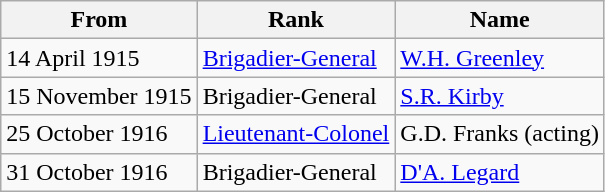<table class="wikitable">
<tr>
<th>From</th>
<th>Rank</th>
<th>Name</th>
</tr>
<tr>
<td>14 April 1915</td>
<td><a href='#'>Brigadier-General</a></td>
<td><a href='#'>W.H. Greenley</a></td>
</tr>
<tr>
<td>15 November 1915</td>
<td>Brigadier-General</td>
<td><a href='#'>S.R. Kirby</a></td>
</tr>
<tr>
<td>25 October 1916</td>
<td><a href='#'>Lieutenant-Colonel</a></td>
<td>G.D. Franks (acting)</td>
</tr>
<tr>
<td>31 October 1916</td>
<td>Brigadier-General</td>
<td><a href='#'>D'A. Legard</a></td>
</tr>
</table>
